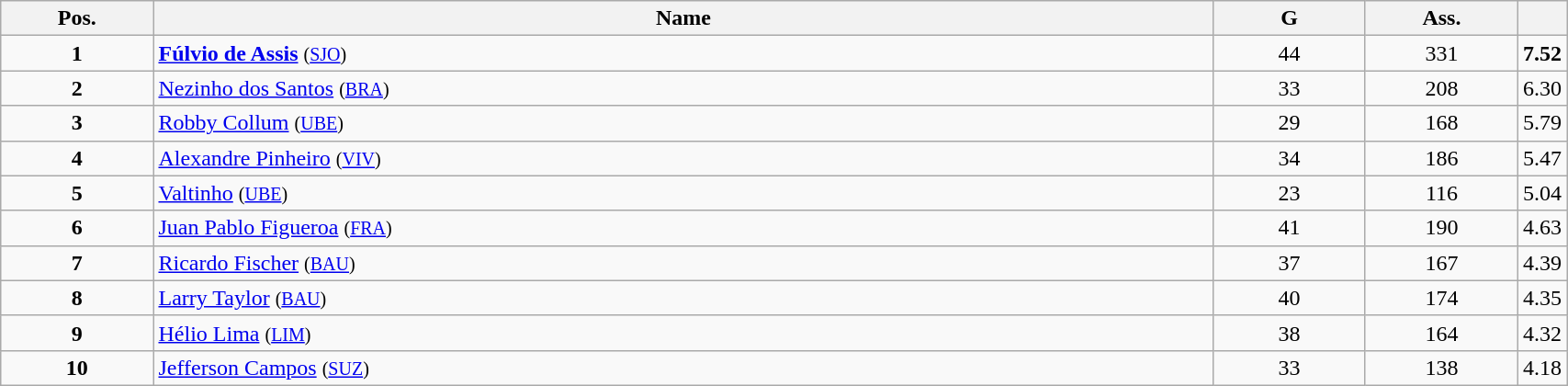<table class="wikitable" style="width:90%;">
<tr>
<th style="width:10%;">Pos.</th>
<th style="width:70%;">Name</th>
<th style="width:10%;">G</th>
<th style="width:10%;">Ass.</th>
<th style="width:10%;"></th>
</tr>
<tr align=center>
<td><strong>1</strong></td>
<td align=left> <strong><a href='#'>Fúlvio de Assis</a></strong> <small>(<a href='#'>SJO</a>)</small></td>
<td>44</td>
<td>331</td>
<td><strong>7.52</strong></td>
</tr>
<tr align=center>
<td><strong>2</strong></td>
<td align=left> <a href='#'>Nezinho dos Santos</a> <small>(<a href='#'>BRA</a>)</small></td>
<td>33</td>
<td>208</td>
<td>6.30</td>
</tr>
<tr align=center>
<td><strong>3</strong></td>
<td align=left> <a href='#'>Robby Collum</a> <small>(<a href='#'>UBE</a>)</small></td>
<td>29</td>
<td>168</td>
<td>5.79</td>
</tr>
<tr align=center>
<td><strong>4</strong></td>
<td align=left> <a href='#'>Alexandre Pinheiro</a> <small>(<a href='#'>VIV</a>)</small></td>
<td>34</td>
<td>186</td>
<td>5.47</td>
</tr>
<tr align=center>
<td><strong>5</strong></td>
<td align=left> <a href='#'>Valtinho</a> <small>(<a href='#'>UBE</a>)</small></td>
<td>23</td>
<td>116</td>
<td>5.04</td>
</tr>
<tr align=center>
<td><strong>6</strong></td>
<td align=left> <a href='#'>Juan Pablo Figueroa</a> <small>(<a href='#'>FRA</a>)</small></td>
<td>41</td>
<td>190</td>
<td>4.63</td>
</tr>
<tr align=center>
<td><strong>7</strong></td>
<td align=left> <a href='#'>Ricardo Fischer</a> <small>(<a href='#'>BAU</a>)</small></td>
<td>37</td>
<td>167</td>
<td>4.39</td>
</tr>
<tr align=center>
<td><strong>8</strong></td>
<td align=left> <a href='#'>Larry Taylor</a> <small>(<a href='#'>BAU</a>)</small></td>
<td>40</td>
<td>174</td>
<td>4.35</td>
</tr>
<tr align=center>
<td><strong>9</strong></td>
<td align=left> <a href='#'>Hélio Lima</a> <small>(<a href='#'>LIM</a>)</small></td>
<td>38</td>
<td>164</td>
<td>4.32</td>
</tr>
<tr align=center>
<td><strong>10</strong></td>
<td align=left> <a href='#'>Jefferson Campos</a> <small>(<a href='#'>SUZ</a>)</small></td>
<td>33</td>
<td>138</td>
<td>4.18</td>
</tr>
</table>
